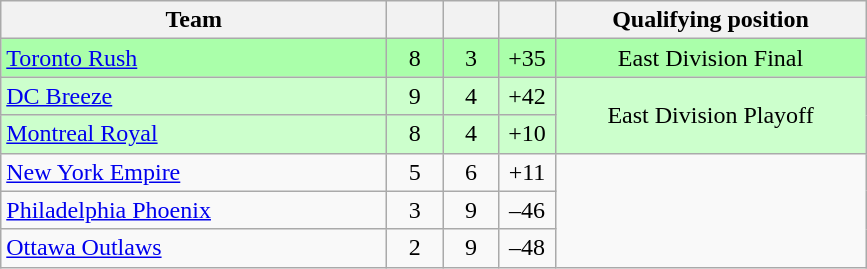<table class="wikitable" style="text-align: center;">
<tr>
<th width=250>Team</th>
<th width=30></th>
<th width=30></th>
<th width=30></th>
<th width=200>Qualifying position</th>
</tr>
<tr style="background:#afa">
<td style="text-align:left;"><a href='#'>Toronto Rush</a></td>
<td>8</td>
<td>3</td>
<td>+35</td>
<td>East Division Final</td>
</tr>
<tr style="background:#cfc">
<td style="text-align:left;"><a href='#'>DC Breeze</a></td>
<td>9</td>
<td>4</td>
<td>+42</td>
<td rowspan=2>East Division Playoff</td>
</tr>
<tr style="background:#cfc">
<td style="text-align:left;"><a href='#'>Montreal Royal</a></td>
<td>8</td>
<td>4</td>
<td>+10</td>
</tr>
<tr>
<td style="text-align:left;"><a href='#'>New York Empire</a></td>
<td>5</td>
<td>6</td>
<td>+11</td>
</tr>
<tr>
<td style="text-align:left;"><a href='#'>Philadelphia Phoenix</a></td>
<td>3</td>
<td>9</td>
<td>–46</td>
</tr>
<tr>
<td style="text-align:left;"><a href='#'>Ottawa Outlaws</a></td>
<td>2</td>
<td>9</td>
<td>–48</td>
</tr>
</table>
